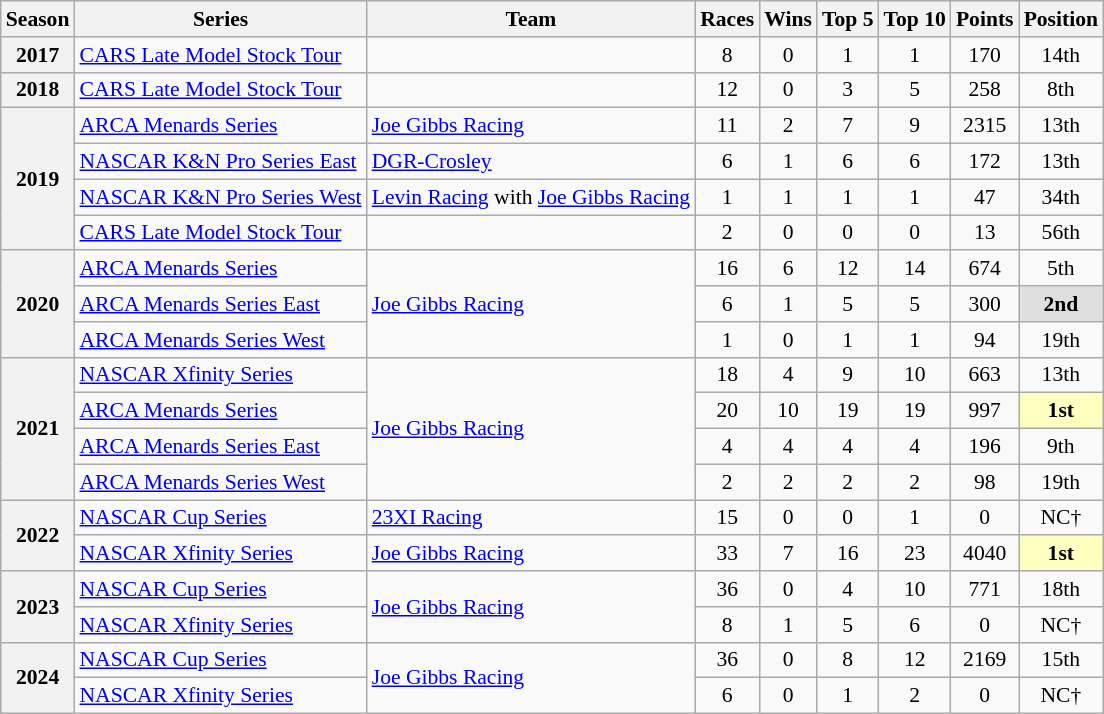<table class="wikitable" style="font-size: 90%; text-align:center">
<tr>
<th>Season</th>
<th>Series</th>
<th>Team</th>
<th>Races</th>
<th>Wins</th>
<th>Top 5</th>
<th>Top 10</th>
<th>Points</th>
<th>Position</th>
</tr>
<tr>
<th>2017</th>
<td align="left"><a href='#'>CARS Late Model Stock Tour</a></td>
<td align="left"></td>
<td>8</td>
<td>0</td>
<td>1</td>
<td>1</td>
<td>170</td>
<td>14th</td>
</tr>
<tr>
<th>2018</th>
<td align="left"><a href='#'>CARS Late Model Stock Tour</a></td>
<td align="left"></td>
<td>12</td>
<td>0</td>
<td>3</td>
<td>5</td>
<td>258</td>
<td>8th</td>
</tr>
<tr>
<th rowspan="4">2019</th>
<td align="left"><a href='#'>ARCA Menards Series</a></td>
<td align="left"><a href='#'>Joe Gibbs Racing</a></td>
<td>11</td>
<td>2</td>
<td>7</td>
<td>9</td>
<td>2315</td>
<td>13th</td>
</tr>
<tr>
<td align=left><a href='#'>NASCAR K&N Pro Series East</a></td>
<td align=left><a href='#'>DGR-Crosley</a></td>
<td>6</td>
<td>1</td>
<td>6</td>
<td>6</td>
<td>172</td>
<td>13th</td>
</tr>
<tr>
<td align=left><a href='#'>NASCAR K&N Pro Series West</a></td>
<td align=left><a href='#'>Levin Racing</a> with <a href='#'>Joe Gibbs Racing</a></td>
<td>1</td>
<td>1</td>
<td>1</td>
<td>1</td>
<td>47</td>
<td>34th</td>
</tr>
<tr>
<td align="left"><a href='#'>CARS Late Model Stock Tour</a></td>
<td align="left"></td>
<td>2</td>
<td>0</td>
<td>0</td>
<td>0</td>
<td>13</td>
<td>56th</td>
</tr>
<tr>
<th rowspan=3>2020</th>
<td align=left><a href='#'>ARCA Menards Series</a></td>
<td rowspan=3 align=left><a href='#'>Joe Gibbs Racing</a></td>
<td>16</td>
<td>6</td>
<td>12</td>
<td>14</td>
<td>674</td>
<td>5th</td>
</tr>
<tr>
<td align=left><a href='#'>ARCA Menards Series East</a></td>
<td>6</td>
<td>1</td>
<td>5</td>
<td>5</td>
<td>300</td>
<td style="background:#DFDFDF;"><strong>2nd</strong></td>
</tr>
<tr>
<td align=left><a href='#'>ARCA Menards Series West</a></td>
<td>1</td>
<td>0</td>
<td>1</td>
<td>1</td>
<td>94</td>
<td>19th</td>
</tr>
<tr>
<th rowspan=4>2021</th>
<td align=left><a href='#'>NASCAR Xfinity Series</a></td>
<td rowspan=4 align=left><a href='#'>Joe Gibbs Racing</a></td>
<td>18</td>
<td>4</td>
<td>9</td>
<td>10</td>
<td>663</td>
<td>13th</td>
</tr>
<tr>
<td align=left><a href='#'>ARCA Menards Series</a></td>
<td>20</td>
<td>10</td>
<td>19</td>
<td>19</td>
<td>997</td>
<td style="background:#FFFFBF;"><strong>1st</strong></td>
</tr>
<tr>
<td align=left><a href='#'>ARCA Menards Series East</a></td>
<td>4</td>
<td>4</td>
<td>4</td>
<td>4</td>
<td>196</td>
<td>9th</td>
</tr>
<tr>
<td align=left><a href='#'>ARCA Menards Series West</a></td>
<td>2</td>
<td>2</td>
<td>2</td>
<td>2</td>
<td>98</td>
<td>19th</td>
</tr>
<tr>
<th rowspan=2>2022</th>
<td align=left><a href='#'>NASCAR Cup Series</a></td>
<td align=left><a href='#'>23XI Racing</a></td>
<td>15</td>
<td>0</td>
<td>0</td>
<td>1</td>
<td>0</td>
<td>NC†</td>
</tr>
<tr>
<td align=left><a href='#'>NASCAR Xfinity Series</a></td>
<td align=left><a href='#'>Joe Gibbs Racing</a></td>
<td>33</td>
<td>7</td>
<td>16</td>
<td>23</td>
<td>4040</td>
<td style="background:#FFFFBF;"><strong>1st</strong></td>
</tr>
<tr>
<th rowspan=2>2023</th>
<td align=left><a href='#'>NASCAR Cup Series</a></td>
<td rowspan=2 align=left><a href='#'>Joe Gibbs Racing</a></td>
<td>36</td>
<td>0</td>
<td>4</td>
<td>10</td>
<td>771</td>
<td>18th</td>
</tr>
<tr>
<td align=left><a href='#'>NASCAR Xfinity Series</a></td>
<td>8</td>
<td>1</td>
<td>5</td>
<td>6</td>
<td>0</td>
<td>NC†</td>
</tr>
<tr>
<th rowspan=2>2024</th>
<td align=left><a href='#'>NASCAR Cup Series</a></td>
<td rowspan=2 align=left><a href='#'>Joe Gibbs Racing</a></td>
<td>36</td>
<td>0</td>
<td>8</td>
<td>12</td>
<td>2169</td>
<td>15th</td>
</tr>
<tr>
<td align=left><a href='#'>NASCAR Xfinity Series</a></td>
<td>6</td>
<td>0</td>
<td>1</td>
<td>2</td>
<td>0</td>
<td>NC†</td>
</tr>
</table>
